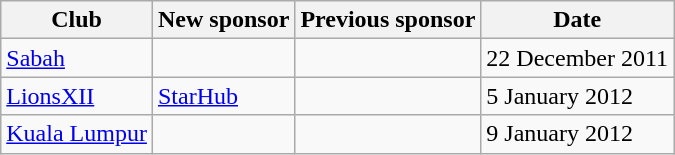<table class="wikitable" style="font-size=90%;">
<tr>
<th>Club</th>
<th>New sponsor</th>
<th>Previous sponsor</th>
<th>Date</th>
</tr>
<tr>
<td><a href='#'>Sabah</a></td>
<td></td>
<td></td>
<td>22 December 2011</td>
</tr>
<tr>
<td><a href='#'>LionsXII</a></td>
<td><a href='#'>StarHub</a></td>
<td></td>
<td>5 January 2012</td>
</tr>
<tr>
<td><a href='#'>Kuala Lumpur</a></td>
<td></td>
<td></td>
<td>9 January 2012</td>
</tr>
</table>
